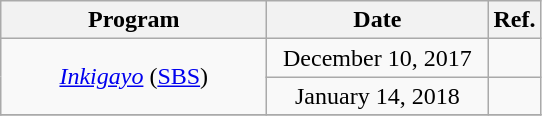<table class="wikitable" style="text-align:center">
<tr>
<th width="170">Program</th>
<th width="140">Date</th>
<th>Ref.</th>
</tr>
<tr>
<td rowspan="2"><em><a href='#'>Inkigayo</a></em> (<a href='#'>SBS</a>)</td>
<td>December 10, 2017</td>
<td align="center"></td>
</tr>
<tr>
<td>January 14, 2018</td>
<td align="center"></td>
</tr>
<tr>
</tr>
</table>
